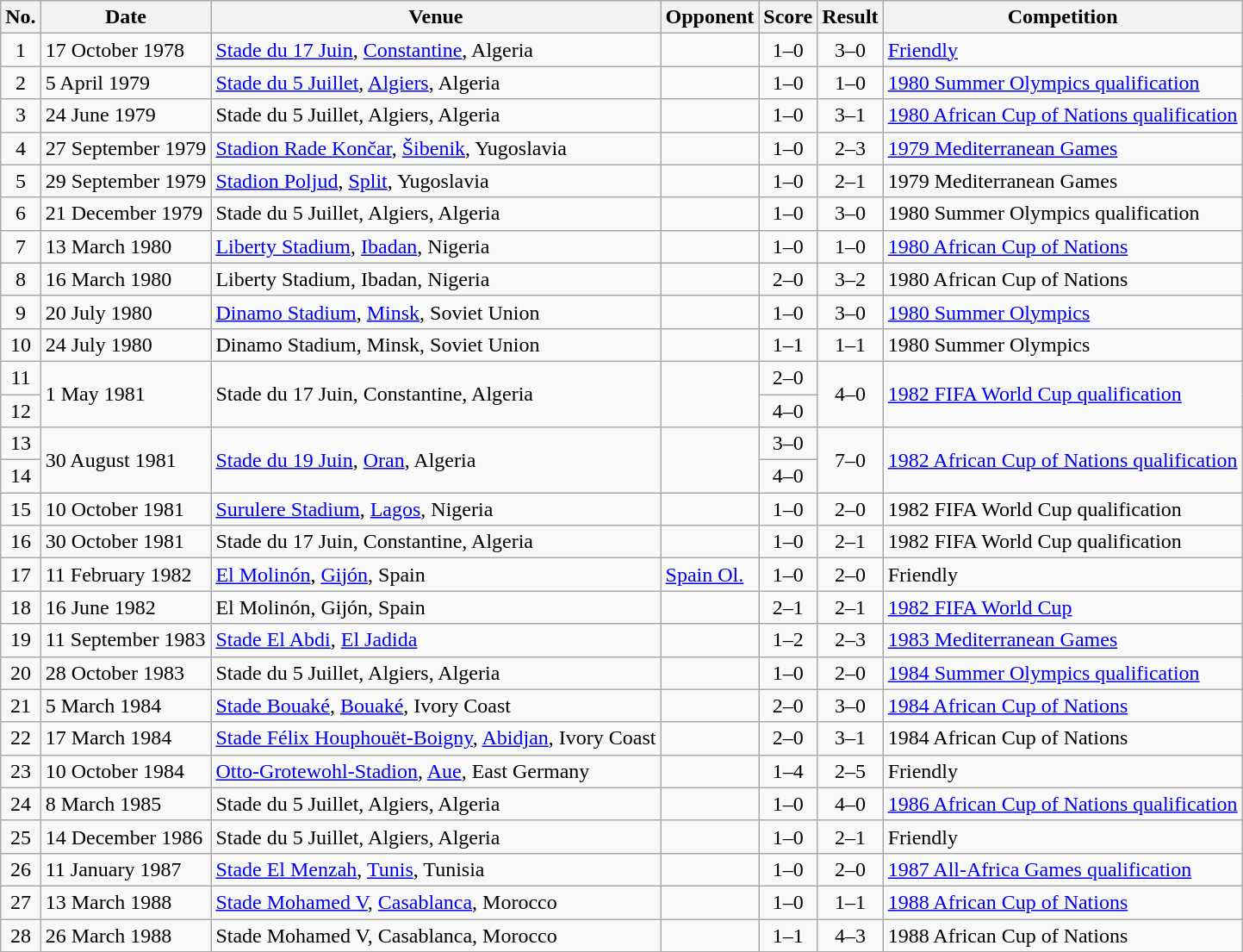<table class="wikitable sortable">
<tr>
<th scope="col">No.</th>
<th scope="col">Date</th>
<th scope="col">Venue</th>
<th scope="col">Opponent</th>
<th scope="col">Score</th>
<th scope="col">Result</th>
<th scope="col">Competition</th>
</tr>
<tr>
<td style="text-align:center">1</td>
<td>17 October 1978</td>
<td><a href='#'>Stade du 17 Juin</a>, <a href='#'>Constantine</a>, Algeria</td>
<td></td>
<td style="text-align:center">1–0</td>
<td style="text-align:center">3–0</td>
<td><a href='#'>Friendly</a></td>
</tr>
<tr>
<td style="text-align:center">2</td>
<td>5 April 1979</td>
<td><a href='#'>Stade du 5 Juillet</a>, <a href='#'>Algiers</a>, Algeria</td>
<td></td>
<td style="text-align:center">1–0</td>
<td style="text-align:center">1–0</td>
<td><a href='#'>1980 Summer Olympics qualification</a></td>
</tr>
<tr>
<td style="text-align:center">3</td>
<td>24 June 1979</td>
<td>Stade du 5 Juillet, Algiers, Algeria</td>
<td></td>
<td style="text-align:center">1–0</td>
<td style="text-align:center">3–1</td>
<td><a href='#'>1980 African Cup of Nations qualification</a></td>
</tr>
<tr>
<td style="text-align:center">4</td>
<td>27 September 1979</td>
<td><a href='#'>Stadion Rade Končar</a>, <a href='#'>Šibenik</a>, Yugoslavia</td>
<td></td>
<td style="text-align:center">1–0</td>
<td style="text-align:center">2–3</td>
<td><a href='#'>1979 Mediterranean Games</a></td>
</tr>
<tr>
<td style="text-align:center">5</td>
<td>29 September 1979</td>
<td><a href='#'>Stadion Poljud</a>, <a href='#'>Split</a>, Yugoslavia</td>
<td></td>
<td style="text-align:center">1–0</td>
<td style="text-align:center">2–1</td>
<td>1979 Mediterranean Games</td>
</tr>
<tr>
<td style="text-align:center">6</td>
<td>21 December 1979</td>
<td>Stade du 5 Juillet, Algiers, Algeria</td>
<td></td>
<td style="text-align:center">1–0</td>
<td style="text-align:center">3–0</td>
<td>1980 Summer Olympics qualification</td>
</tr>
<tr>
<td style="text-align:center">7</td>
<td>13 March 1980</td>
<td><a href='#'>Liberty Stadium</a>, <a href='#'>Ibadan</a>, Nigeria</td>
<td></td>
<td style="text-align:center">1–0</td>
<td style="text-align:center">1–0</td>
<td><a href='#'>1980 African Cup of Nations</a></td>
</tr>
<tr>
<td style="text-align:center">8</td>
<td>16 March 1980</td>
<td>Liberty Stadium, Ibadan, Nigeria</td>
<td></td>
<td style="text-align:center">2–0</td>
<td style="text-align:center">3–2</td>
<td>1980 African Cup of Nations</td>
</tr>
<tr>
<td style="text-align:center">9</td>
<td>20 July 1980</td>
<td><a href='#'>Dinamo Stadium</a>, <a href='#'>Minsk</a>, Soviet Union</td>
<td></td>
<td style="text-align:center">1–0</td>
<td style="text-align:center">3–0</td>
<td><a href='#'>1980 Summer Olympics</a></td>
</tr>
<tr>
<td style="text-align:center">10</td>
<td>24 July 1980</td>
<td>Dinamo Stadium, Minsk, Soviet Union</td>
<td></td>
<td style="text-align:center">1–1</td>
<td style="text-align:center">1–1</td>
<td>1980 Summer Olympics</td>
</tr>
<tr>
<td style="text-align:center">11</td>
<td rowspan="2">1 May 1981</td>
<td rowspan="2">Stade du 17 Juin, Constantine, Algeria</td>
<td rowspan="2"></td>
<td style="text-align:center">2–0</td>
<td rowspan="2" style="text-align:center">4–0</td>
<td rowspan="2"><a href='#'>1982 FIFA World Cup qualification</a></td>
</tr>
<tr>
<td style="text-align:center">12</td>
<td style="text-align:center">4–0</td>
</tr>
<tr>
<td style="text-align:center">13</td>
<td rowspan="2">30 August 1981</td>
<td rowspan="2"><a href='#'>Stade du 19 Juin</a>, <a href='#'>Oran</a>, Algeria</td>
<td rowspan="2"></td>
<td style="text-align:center">3–0</td>
<td rowspan="2" style="text-align:center">7–0</td>
<td rowspan="2"><a href='#'>1982 African Cup of Nations qualification</a></td>
</tr>
<tr>
<td style="text-align:center">14</td>
<td style="text-align:center">4–0</td>
</tr>
<tr>
<td style="text-align:center">15</td>
<td>10 October 1981</td>
<td><a href='#'>Surulere Stadium</a>, <a href='#'>Lagos</a>, Nigeria</td>
<td></td>
<td style="text-align:center">1–0</td>
<td style="text-align:center">2–0</td>
<td>1982 FIFA World Cup qualification</td>
</tr>
<tr>
<td style="text-align:center">16</td>
<td>30 October 1981</td>
<td>Stade du 17 Juin, Constantine, Algeria</td>
<td></td>
<td style="text-align:center">1–0</td>
<td style="text-align:center">2–1</td>
<td>1982 FIFA World Cup qualification</td>
</tr>
<tr>
<td style="text-align:center">17</td>
<td>11 February 1982</td>
<td><a href='#'>El Molinón</a>, <a href='#'>Gijón</a>, Spain</td>
<td> <a href='#'>Spain Ol.</a></td>
<td style="text-align:center">1–0</td>
<td style="text-align:center">2–0</td>
<td>Friendly</td>
</tr>
<tr>
<td style="text-align:center">18</td>
<td>16 June 1982</td>
<td>El Molinón, Gijón, Spain</td>
<td></td>
<td style="text-align:center">2–1</td>
<td style="text-align:center">2–1</td>
<td><a href='#'>1982 FIFA World Cup</a></td>
</tr>
<tr>
<td style="text-align:center">19</td>
<td>11 September 1983</td>
<td><a href='#'>Stade El Abdi</a>, <a href='#'>El Jadida</a></td>
<td></td>
<td style="text-align:center">1–2</td>
<td style="text-align:center">2–3</td>
<td><a href='#'>1983 Mediterranean Games</a></td>
</tr>
<tr>
<td style="text-align:center">20</td>
<td>28 October 1983</td>
<td>Stade du 5 Juillet, Algiers, Algeria</td>
<td></td>
<td style="text-align:center">1–0</td>
<td style="text-align:center">2–0</td>
<td><a href='#'>1984 Summer Olympics qualification</a></td>
</tr>
<tr>
<td style="text-align:center">21</td>
<td>5 March 1984</td>
<td><a href='#'>Stade Bouaké</a>, <a href='#'>Bouaké</a>, Ivory Coast</td>
<td></td>
<td style="text-align:center">2–0</td>
<td style="text-align:center">3–0</td>
<td><a href='#'>1984 African Cup of Nations</a></td>
</tr>
<tr>
<td style="text-align:center">22</td>
<td>17 March 1984</td>
<td><a href='#'>Stade Félix Houphouët-Boigny</a>, <a href='#'>Abidjan</a>, Ivory Coast</td>
<td></td>
<td style="text-align:center">2–0</td>
<td style="text-align:center">3–1</td>
<td>1984 African Cup of Nations</td>
</tr>
<tr>
<td style="text-align:center">23</td>
<td>10 October 1984</td>
<td><a href='#'>Otto-Grotewohl-Stadion</a>, <a href='#'>Aue</a>, East Germany</td>
<td></td>
<td style="text-align:center">1–4</td>
<td style="text-align:center">2–5</td>
<td>Friendly</td>
</tr>
<tr>
<td style="text-align:center">24</td>
<td>8 March 1985</td>
<td>Stade du 5 Juillet, Algiers, Algeria</td>
<td></td>
<td style="text-align:center">1–0</td>
<td style="text-align:center">4–0</td>
<td><a href='#'>1986 African Cup of Nations qualification</a></td>
</tr>
<tr>
<td style="text-align:center">25</td>
<td>14 December 1986</td>
<td>Stade du 5 Juillet, Algiers, Algeria</td>
<td></td>
<td style="text-align:center">1–0</td>
<td style="text-align:center">2–1</td>
<td>Friendly</td>
</tr>
<tr>
<td style="text-align:center">26</td>
<td>11 January 1987</td>
<td><a href='#'>Stade El Menzah</a>, <a href='#'>Tunis</a>, Tunisia</td>
<td></td>
<td style="text-align:center">1–0</td>
<td style="text-align:center">2–0</td>
<td><a href='#'>1987 All-Africa Games qualification</a></td>
</tr>
<tr>
<td style="text-align:center">27</td>
<td>13 March 1988</td>
<td><a href='#'>Stade Mohamed V</a>, <a href='#'>Casablanca</a>, Morocco</td>
<td></td>
<td style="text-align:center">1–0</td>
<td style="text-align:center">1–1</td>
<td><a href='#'>1988 African Cup of Nations</a></td>
</tr>
<tr>
<td style="text-align:center">28</td>
<td>26 March 1988</td>
<td>Stade Mohamed V, Casablanca, Morocco</td>
<td></td>
<td style="text-align:center">1–1</td>
<td style="text-align:center">4–3</td>
<td>1988 African Cup of Nations</td>
</tr>
<tr>
</tr>
</table>
